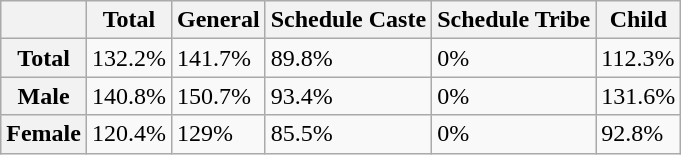<table class="wikitable">
<tr>
<th></th>
<th>Total</th>
<th>General</th>
<th>Schedule Caste</th>
<th>Schedule Tribe</th>
<th>Child</th>
</tr>
<tr>
<th>Total</th>
<td>132.2%</td>
<td>141.7%</td>
<td>89.8%</td>
<td>0%</td>
<td>112.3%</td>
</tr>
<tr>
<th>Male</th>
<td>140.8%</td>
<td>150.7%</td>
<td>93.4%</td>
<td>0%</td>
<td>131.6%</td>
</tr>
<tr>
<th>Female</th>
<td>120.4%</td>
<td>129%</td>
<td>85.5%</td>
<td>0%</td>
<td>92.8%</td>
</tr>
</table>
